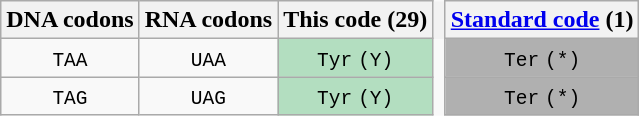<table class="wikitable" style="border: none; text-align: center;">
<tr>
<th>DNA codons</th>
<th>RNA codons</th>
<th>This code (29)</th>
<th style="border: none; width: 1px;"></th>
<th><a href='#'>Standard code</a> (1)</th>
</tr>
<tr>
<td><code>TAA</code></td>
<td><code>UAA</code></td>
<td style="background-color:#b3dec0;"><code>Tyr</code> <code>(Y)</code></td>
<td style="border: none; width: 1px;"></td>
<td style="background-color:#B0B0B0;"><code>Ter</code> <code>(*)</code></td>
</tr>
<tr>
<td><code>TAG</code></td>
<td><code>UAG</code></td>
<td style="background-color:#b3dec0;"><code>Tyr</code> <code>(Y)</code></td>
<td style="border: none; width: 1px;"></td>
<td style="background-color:#B0B0B0;"><code>Ter</code> <code>(*)</code></td>
</tr>
</table>
